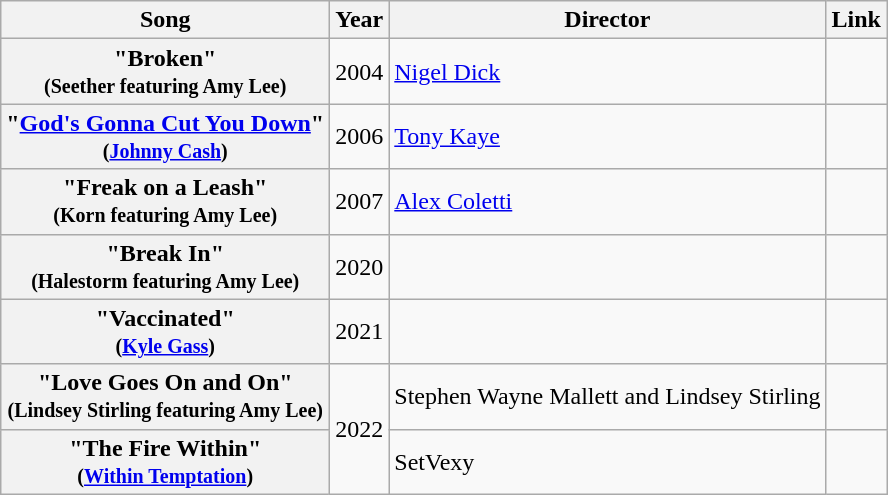<table class="wikitable plainrowheaders">
<tr>
<th>Song</th>
<th>Year</th>
<th>Director</th>
<th>Link</th>
</tr>
<tr>
<th scope="row">"Broken"<br><small>(Seether featuring Amy Lee)</small></th>
<td>2004</td>
<td><a href='#'>Nigel Dick</a></td>
<td></td>
</tr>
<tr>
<th scope="row">"<a href='#'>God's Gonna Cut You Down</a>"<br><small>(<a href='#'>Johnny Cash</a>)</small></th>
<td>2006</td>
<td><a href='#'>Tony Kaye</a></td>
<td></td>
</tr>
<tr>
<th scope="row">"Freak on a Leash"<br><small>(Korn featuring Amy Lee)</small></th>
<td>2007</td>
<td><a href='#'>Alex Coletti</a></td>
<td></td>
</tr>
<tr>
<th scope="row">"Break In"<br><small>(Halestorm featuring Amy Lee)</small></th>
<td>2020</td>
<td></td>
<td></td>
</tr>
<tr>
<th scope="row">"Vaccinated"<br><small>(<a href='#'>Kyle Gass</a>)</small></th>
<td>2021</td>
<td></td>
<td></td>
</tr>
<tr>
<th scope="row">"Love Goes On and On"<br><small>(Lindsey Stirling featuring Amy Lee)</small></th>
<td rowspan="2">2022</td>
<td>Stephen Wayne Mallett and Lindsey Stirling</td>
<td></td>
</tr>
<tr>
<th scope="row">"The Fire Within"<br><small>(<a href='#'>Within Temptation</a>)</small></th>
<td>SetVexy</td>
<td></td>
</tr>
</table>
